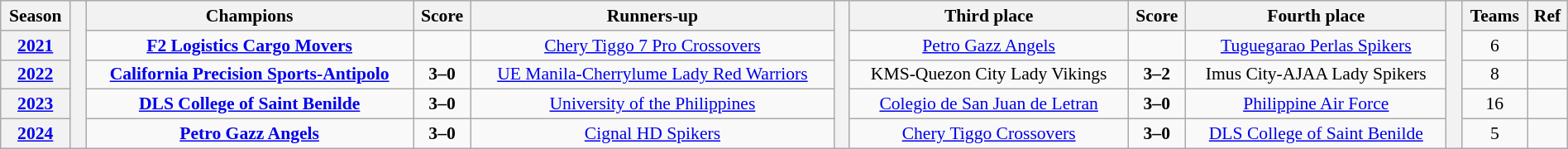<table class="wikitable" style="text-align:center; font-size:90%; width:100%">
<tr>
<th scope="col">Season</th>
<th width=1% rowspan=5 bgcolor=#ffffff></th>
<th>Champions</th>
<th scope="col">Score</th>
<th>Runners-up</th>
<th width=1% rowspan=5 bgcolor=#ffffff></th>
<th>Third place</th>
<th scope="col">Score</th>
<th>Fourth place</th>
<th width=1% rowspan=5 bgcolor=#ffffff></th>
<th scope="col">Teams</th>
<th scope="col">Ref</th>
</tr>
<tr>
<th scope="row"><a href='#'>2021</a></th>
<td><strong><a href='#'>F2 Logistics Cargo Movers</a></strong></td>
<td></td>
<td><a href='#'>Chery Tiggo 7 Pro Crossovers</a></td>
<td><a href='#'>Petro Gazz Angels</a></td>
<td></td>
<td><a href='#'>Tuguegarao Perlas Spikers</a></td>
<td>6</td>
<td></td>
</tr>
<tr>
<th scope="row"><a href='#'>2022</a></th>
<td><strong><a href='#'>California Precision Sports-Antipolo</a></strong></td>
<td><strong>3–0</strong></td>
<td><a href='#'>UE Manila-Cherrylume Lady Red Warriors</a></td>
<td>KMS-Quezon City Lady Vikings</td>
<td><strong>3–2</strong></td>
<td>Imus City-AJAA Lady Spikers</td>
<td>8</td>
<td></td>
</tr>
<tr>
<th scope="row"><a href='#'>2023</a></th>
<td><strong><a href='#'>DLS College of Saint Benilde</a></strong></td>
<td><strong>3–0</strong></td>
<td><a href='#'>University of the Philippines</a></td>
<td><a href='#'>Colegio de San Juan de Letran</a></td>
<td><strong>3–0</strong></td>
<td><a href='#'>Philippine Air Force</a></td>
<td>16</td>
<td></td>
</tr>
<tr>
<th scope="row"><a href='#'>2024</a></th>
<td><strong><a href='#'>Petro Gazz Angels</a></strong></td>
<td><strong>3–0</strong></td>
<td><a href='#'>Cignal HD Spikers</a></td>
<td><a href='#'>Chery Tiggo Crossovers</a></td>
<td><strong>3–0</strong></td>
<td><a href='#'>DLS College of Saint Benilde</a></td>
<td>5</td>
<td></td>
</tr>
</table>
